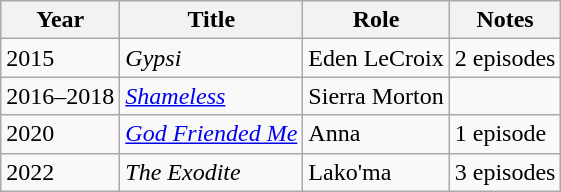<table class="wikitable sortable">
<tr>
<th>Year</th>
<th>Title</th>
<th>Role</th>
<th class="unsortable">Notes</th>
</tr>
<tr>
<td>2015</td>
<td><em>Gypsi</em></td>
<td>Eden LeCroix</td>
<td>2 episodes</td>
</tr>
<tr>
<td>2016–2018</td>
<td><em><a href='#'>Shameless</a></em></td>
<td>Sierra Morton</td>
<td></td>
</tr>
<tr>
<td>2020</td>
<td><em><a href='#'>God Friended Me</a></em></td>
<td>Anna</td>
<td>1 episode</td>
</tr>
<tr>
<td>2022</td>
<td><em>The Exodite</em></td>
<td>Lako'ma</td>
<td>3 episodes</td>
</tr>
</table>
